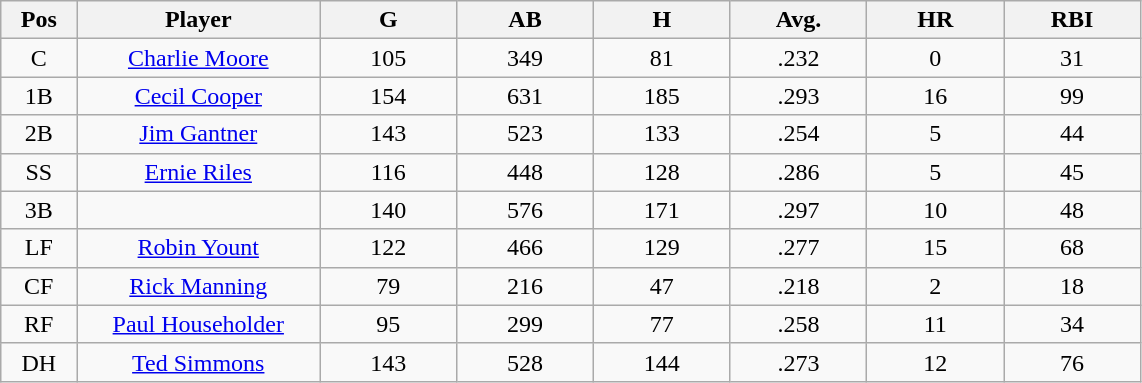<table class="wikitable sortable">
<tr>
<th bgcolor="#DDDDFF" width="5%">Pos</th>
<th bgcolor="#DDDDFF" width="16%">Player</th>
<th bgcolor="#DDDDFF" width="9%">G</th>
<th bgcolor="#DDDDFF" width="9%">AB</th>
<th bgcolor="#DDDDFF" width="9%">H</th>
<th bgcolor="#DDDDFF" width="9%">Avg.</th>
<th bgcolor="#DDDDFF" width="9%">HR</th>
<th bgcolor="#DDDDFF" width="9%">RBI</th>
</tr>
<tr align="center">
<td>C</td>
<td><a href='#'>Charlie Moore</a></td>
<td>105</td>
<td>349</td>
<td>81</td>
<td>.232</td>
<td>0</td>
<td>31</td>
</tr>
<tr align=center>
<td>1B</td>
<td><a href='#'>Cecil Cooper</a></td>
<td>154</td>
<td>631</td>
<td>185</td>
<td>.293</td>
<td>16</td>
<td>99</td>
</tr>
<tr align=center>
<td>2B</td>
<td><a href='#'>Jim Gantner</a></td>
<td>143</td>
<td>523</td>
<td>133</td>
<td>.254</td>
<td>5</td>
<td>44</td>
</tr>
<tr align=center>
<td>SS</td>
<td><a href='#'>Ernie Riles</a></td>
<td>116</td>
<td>448</td>
<td>128</td>
<td>.286</td>
<td>5</td>
<td>45</td>
</tr>
<tr align=center>
<td>3B</td>
<td></td>
<td>140</td>
<td>576</td>
<td>171</td>
<td>.297</td>
<td>10</td>
<td>48</td>
</tr>
<tr align="center">
<td>LF</td>
<td><a href='#'>Robin Yount</a></td>
<td>122</td>
<td>466</td>
<td>129</td>
<td>.277</td>
<td>15</td>
<td>68</td>
</tr>
<tr align=center>
<td>CF</td>
<td><a href='#'>Rick Manning</a></td>
<td>79</td>
<td>216</td>
<td>47</td>
<td>.218</td>
<td>2</td>
<td>18</td>
</tr>
<tr align=center>
<td>RF</td>
<td><a href='#'>Paul Householder</a></td>
<td>95</td>
<td>299</td>
<td>77</td>
<td>.258</td>
<td>11</td>
<td>34</td>
</tr>
<tr align=center>
<td>DH</td>
<td><a href='#'>Ted Simmons</a></td>
<td>143</td>
<td>528</td>
<td>144</td>
<td>.273</td>
<td>12</td>
<td>76</td>
</tr>
</table>
